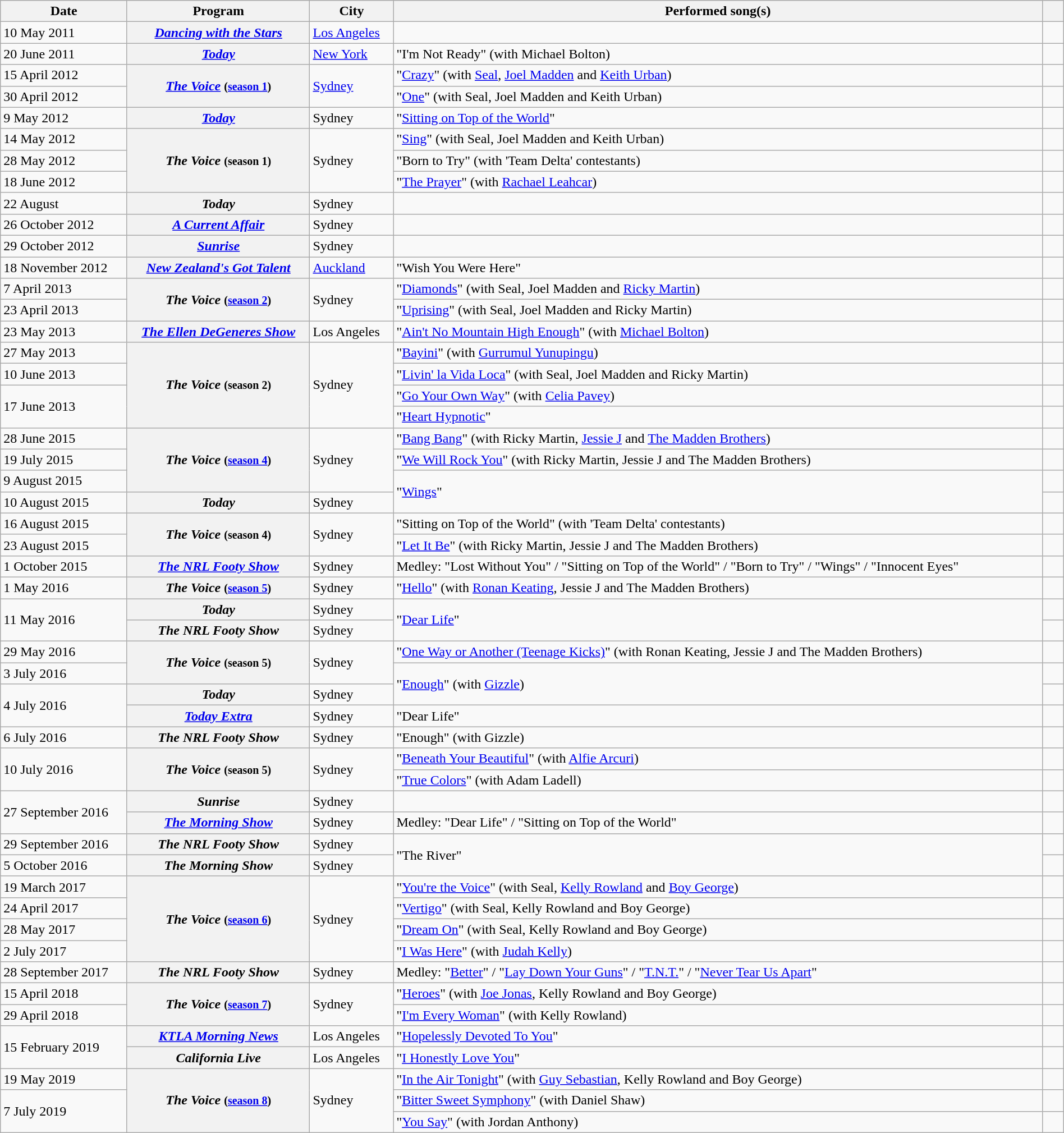<table class="wikitable sortable plainrowheaders" style="text-align:left;" width=100%>
<tr>
<th scope="col">Date</th>
<th scope="col">Program</th>
<th scope="col">City</th>
<th scope="col">Performed song(s)</th>
<th scope="col" width=2% class="unsortable"></th>
</tr>
<tr>
<td>10 May 2011</td>
<th scope="row"><em><a href='#'>Dancing with the Stars</a></em></th>
<td><a href='#'>Los Angeles</a></td>
<td></td>
<td></td>
</tr>
<tr>
<td>20 June 2011</td>
<th scope="row"><em><a href='#'>Today</a></em></th>
<td><a href='#'>New York</a></td>
<td>"I'm Not Ready" (with Michael Bolton)</td>
<td></td>
</tr>
<tr>
<td>15 April 2012</td>
<th scope="row" rowspan="2"><em><a href='#'>The Voice</a></em> <small>(<a href='#'>season 1</a>)</small></th>
<td rowspan=2><a href='#'>Sydney</a></td>
<td>"<a href='#'>Crazy</a>" (with <a href='#'>Seal</a>, <a href='#'>Joel Madden</a> and <a href='#'>Keith Urban</a>)</td>
<td></td>
</tr>
<tr>
<td>30 April 2012</td>
<td>"<a href='#'>One</a>" (with Seal, Joel Madden and Keith Urban)</td>
<td></td>
</tr>
<tr>
<td>9 May 2012</td>
<th scope="row"><em><a href='#'>Today</a></em></th>
<td>Sydney</td>
<td>"<a href='#'>Sitting on Top of the World</a>"</td>
<td></td>
</tr>
<tr>
<td>14 May 2012</td>
<th scope="row" rowspan="3"><em>The Voice</em> <small>(season 1)</small></th>
<td rowspan=3>Sydney</td>
<td>"<a href='#'>Sing</a>" (with Seal, Joel Madden and Keith Urban)</td>
<td></td>
</tr>
<tr>
<td>28 May 2012</td>
<td>"Born to Try" (with 'Team Delta' contestants)</td>
<td></td>
</tr>
<tr>
<td>18 June 2012</td>
<td>"<a href='#'>The Prayer</a>" (with <a href='#'>Rachael Leahcar</a>)</td>
<td></td>
</tr>
<tr>
<td>22 August</td>
<th scope="row"><em>Today</em></th>
<td>Sydney</td>
<td></td>
<td></td>
</tr>
<tr>
<td>26 October 2012</td>
<th scope="row"><em><a href='#'>A Current Affair</a></em></th>
<td>Sydney</td>
<td></td>
<td></td>
</tr>
<tr>
<td>29 October 2012</td>
<th scope="row"><em><a href='#'>Sunrise</a></em></th>
<td>Sydney</td>
<td></td>
<td><br></td>
</tr>
<tr>
<td>18 November 2012</td>
<th scope="row"><em><a href='#'>New Zealand's Got Talent</a></em></th>
<td><a href='#'>Auckland</a></td>
<td>"Wish You Were Here"</td>
<td></td>
</tr>
<tr>
<td>7 April 2013</td>
<th scope="row" rowspan="2"><em>The Voice</em> <small>(<a href='#'>season 2</a>)</small></th>
<td rowspan=2>Sydney</td>
<td>"<a href='#'>Diamonds</a>" (with Seal, Joel Madden and <a href='#'>Ricky Martin</a>)</td>
<td></td>
</tr>
<tr>
<td>23 April 2013</td>
<td>"<a href='#'>Uprising</a>" (with Seal, Joel Madden and Ricky Martin)</td>
<td></td>
</tr>
<tr>
<td>23 May 2013</td>
<th scope="row"><em><a href='#'>The Ellen DeGeneres Show</a></em></th>
<td>Los Angeles</td>
<td>"<a href='#'>Ain't No Mountain High Enough</a>" (with <a href='#'>Michael Bolton</a>)</td>
<td></td>
</tr>
<tr>
<td>27 May 2013</td>
<th scope="row" rowspan="4"><em>The Voice</em> <small>(season 2)</small></th>
<td rowspan=4>Sydney</td>
<td>"<a href='#'>Bayini</a>" (with <a href='#'>Gurrumul Yunupingu</a>)</td>
<td></td>
</tr>
<tr>
<td>10 June 2013</td>
<td>"<a href='#'>Livin' la Vida Loca</a>" (with Seal, Joel Madden and Ricky Martin)</td>
<td></td>
</tr>
<tr>
<td rowspan=2>17 June 2013</td>
<td>"<a href='#'>Go Your Own Way</a>" (with <a href='#'>Celia Pavey</a>)</td>
<td></td>
</tr>
<tr>
<td>"<a href='#'>Heart Hypnotic</a>"</td>
<td></td>
</tr>
<tr>
<td>28 June 2015</td>
<th scope="row" rowspan=3><em>The Voice</em> <small>(<a href='#'>season 4</a>)</small></th>
<td rowspan=3>Sydney</td>
<td>"<a href='#'>Bang Bang</a>" (with Ricky Martin, <a href='#'>Jessie J</a> and <a href='#'>The Madden Brothers</a>)</td>
<td></td>
</tr>
<tr>
<td>19 July 2015</td>
<td>"<a href='#'>We Will Rock You</a>" (with Ricky Martin, Jessie J and The Madden Brothers)</td>
<td></td>
</tr>
<tr>
<td>9 August 2015</td>
<td rowspan=2>"<a href='#'>Wings</a>"</td>
<td></td>
</tr>
<tr>
<td>10 August 2015</td>
<th scope="row"><em>Today</em></th>
<td>Sydney</td>
<td></td>
</tr>
<tr>
<td>16 August 2015</td>
<th scope="row" rowspan=2><em>The Voice</em> <small>(season 4)</small></th>
<td rowspan=2>Sydney</td>
<td>"Sitting on Top of the World" (with 'Team Delta' contestants)</td>
<td></td>
</tr>
<tr>
<td>23 August 2015</td>
<td>"<a href='#'>Let It Be</a>" (with Ricky Martin, Jessie J and The Madden Brothers)</td>
<td></td>
</tr>
<tr>
<td>1 October 2015</td>
<th scope="row"><em><a href='#'>The NRL Footy Show</a></em></th>
<td>Sydney</td>
<td>Medley: "Lost Without You" / "Sitting on Top of the World" / "Born to Try" / "Wings" / "Innocent Eyes"</td>
<td></td>
</tr>
<tr>
<td>1 May 2016</td>
<th scope="row"><em>The Voice</em> <small>(<a href='#'>season 5</a>)</small></th>
<td>Sydney</td>
<td>"<a href='#'>Hello</a>" (with <a href='#'>Ronan Keating</a>, Jessie J and The Madden Brothers)</td>
<td></td>
</tr>
<tr>
<td rowspan=2>11 May 2016</td>
<th scope="row"><em>Today</em></th>
<td>Sydney</td>
<td rowspan=2>"<a href='#'>Dear Life</a>"</td>
<td></td>
</tr>
<tr>
<th scope="row"><em>The NRL Footy Show</em></th>
<td>Sydney</td>
<td></td>
</tr>
<tr>
<td>29 May 2016</td>
<th scope="row" rowspan=2><em>The Voice</em> <small>(season 5)</small></th>
<td rowspan=2>Sydney</td>
<td>"<a href='#'>One Way or Another (Teenage Kicks)</a>" (with Ronan Keating, Jessie J and The Madden Brothers)</td>
<td></td>
</tr>
<tr>
<td>3 July 2016</td>
<td rowspan=2>"<a href='#'>Enough</a>" (with <a href='#'>Gizzle</a>)</td>
<td></td>
</tr>
<tr>
<td rowspan=2>4 July 2016</td>
<th scope="row"><em>Today</em></th>
<td>Sydney</td>
<td></td>
</tr>
<tr>
<th scope="row"><em><a href='#'>Today Extra</a></em></th>
<td>Sydney</td>
<td>"Dear Life"</td>
<td></td>
</tr>
<tr>
<td>6 July 2016</td>
<th scope="row"><em>The NRL Footy Show</em></th>
<td>Sydney</td>
<td>"Enough" (with Gizzle)</td>
<td></td>
</tr>
<tr>
<td rowspan=2>10 July 2016</td>
<th scope="row" rowspan=2><em>The Voice</em> <small>(season 5)</small></th>
<td rowspan=2>Sydney</td>
<td>"<a href='#'>Beneath Your Beautiful</a>" (with <a href='#'>Alfie Arcuri</a>)</td>
<td></td>
</tr>
<tr>
<td>"<a href='#'>True Colors</a>" (with Adam Ladell)</td>
<td></td>
</tr>
<tr>
<td rowspan=2>27 September 2016</td>
<th scope="row"><em>Sunrise</em></th>
<td>Sydney</td>
<td></td>
<td></td>
</tr>
<tr>
<th scope="row"><em><a href='#'>The Morning Show</a></em></th>
<td>Sydney</td>
<td>Medley: "Dear Life" / "Sitting on Top of the World"</td>
<td></td>
</tr>
<tr>
<td>29 September 2016</td>
<th scope="row"><em>The NRL Footy Show</em></th>
<td>Sydney</td>
<td rowspan=2>"The River"</td>
<td></td>
</tr>
<tr>
<td>5 October 2016</td>
<th scope="row"><em>The Morning Show</em></th>
<td>Sydney</td>
<td></td>
</tr>
<tr>
<td>19 March 2017</td>
<th scope="row" rowspan=4><em>The Voice</em> <small>(<a href='#'>season 6</a>)</small></th>
<td rowspan=4>Sydney</td>
<td>"<a href='#'>You're the Voice</a>" (with Seal, <a href='#'>Kelly Rowland</a> and <a href='#'>Boy George</a>)</td>
<td></td>
</tr>
<tr>
<td>24 April 2017</td>
<td>"<a href='#'>Vertigo</a>" (with Seal, Kelly Rowland and Boy George)</td>
<td></td>
</tr>
<tr>
<td>28 May 2017</td>
<td>"<a href='#'>Dream On</a>" (with Seal, Kelly Rowland and Boy George)</td>
<td></td>
</tr>
<tr>
<td>2 July 2017</td>
<td>"<a href='#'>I Was Here</a>" (with <a href='#'>Judah Kelly</a>)</td>
<td></td>
</tr>
<tr>
<td>28 September 2017</td>
<th scope="row"><em>The NRL Footy Show</em></th>
<td>Sydney</td>
<td>Medley: "<a href='#'>Better</a>" / "<a href='#'>Lay Down Your Guns</a>" / "<a href='#'>T.N.T.</a>" / "<a href='#'>Never Tear Us Apart</a>"</td>
<td></td>
</tr>
<tr>
<td>15 April 2018</td>
<th scope="row" rowspan=2><em>The Voice</em> <small>(<a href='#'>season 7</a>)</small></th>
<td rowspan=2>Sydney</td>
<td>"<a href='#'>Heroes</a>" (with <a href='#'>Joe Jonas</a>, Kelly Rowland and Boy George)</td>
<td></td>
</tr>
<tr>
<td>29 April 2018</td>
<td>"<a href='#'>I'm Every Woman</a>" (with Kelly Rowland)</td>
<td></td>
</tr>
<tr>
<td rowspan=2>15 February 2019</td>
<th scope="row"><em><a href='#'>KTLA Morning News</a></em></th>
<td>Los Angeles</td>
<td>"<a href='#'>Hopelessly Devoted To You</a>"</td>
<td></td>
</tr>
<tr>
<th scope="row"><em>California Live</em></th>
<td>Los Angeles</td>
<td>"<a href='#'>I Honestly Love You</a>"</td>
<td></td>
</tr>
<tr>
<td>19 May 2019</td>
<th scope="row" rowspan=3><em>The Voice</em> <small>(<a href='#'>season 8</a>)</small></th>
<td rowspan=3>Sydney</td>
<td>"<a href='#'>In the Air Tonight</a>" (with <a href='#'>Guy Sebastian</a>, Kelly Rowland and Boy George)</td>
<td></td>
</tr>
<tr>
<td rowspan=2>7 July 2019</td>
<td>"<a href='#'>Bitter Sweet Symphony</a>" (with Daniel Shaw)</td>
<td></td>
</tr>
<tr>
<td>"<a href='#'>You Say</a>" (with Jordan Anthony)</td>
<td></td>
</tr>
</table>
